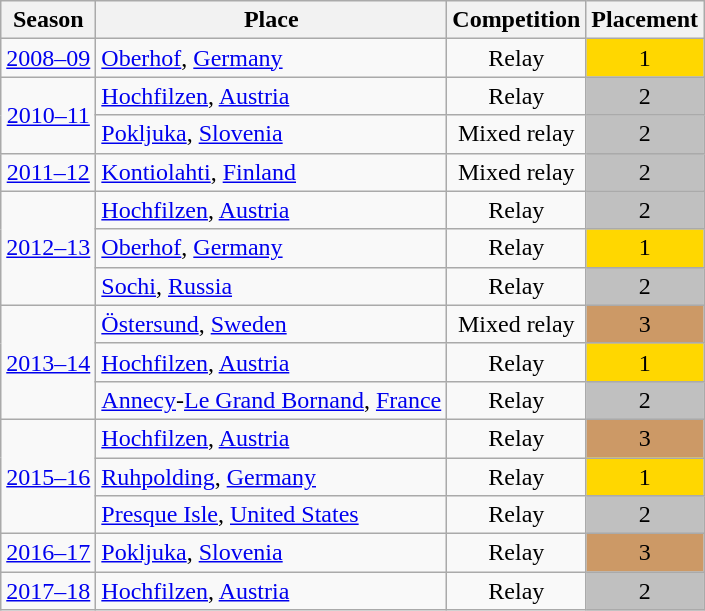<table class="wikitable sortable" style="text-align: center;">
<tr>
<th>Season</th>
<th>Place</th>
<th>Competition</th>
<th>Placement</th>
</tr>
<tr>
<td><a href='#'>2008–09</a></td>
<td align="left"> <a href='#'>Oberhof</a>, <a href='#'>Germany</a></td>
<td>Relay</td>
<td bgcolor="gold">1</td>
</tr>
<tr>
<td rowspan="2"><a href='#'>2010–11</a></td>
<td align="left"> <a href='#'>Hochfilzen</a>, <a href='#'>Austria</a></td>
<td>Relay</td>
<td bgcolor=silver>2</td>
</tr>
<tr>
<td align="left"> <a href='#'>Pokljuka</a>, <a href='#'>Slovenia</a></td>
<td>Mixed relay</td>
<td bgcolor=silver>2</td>
</tr>
<tr>
<td><a href='#'>2011–12</a></td>
<td align="left"> <a href='#'>Kontiolahti</a>, <a href='#'>Finland</a></td>
<td>Mixed relay</td>
<td bgcolor=silver>2</td>
</tr>
<tr>
<td rowspan="3"><a href='#'>2012–13</a></td>
<td align="left"> <a href='#'>Hochfilzen</a>, <a href='#'>Austria</a></td>
<td>Relay</td>
<td bgcolor=silver>2</td>
</tr>
<tr>
<td align="left"> <a href='#'>Oberhof</a>, <a href='#'>Germany</a></td>
<td>Relay</td>
<td bgcolor="gold">1</td>
</tr>
<tr>
<td align="left"> <a href='#'>Sochi</a>, <a href='#'>Russia</a></td>
<td>Relay</td>
<td bgcolor=silver>2</td>
</tr>
<tr>
<td rowspan="3"><a href='#'>2013–14</a></td>
<td align="left"> <a href='#'>Östersund</a>, <a href='#'>Sweden</a></td>
<td>Mixed relay</td>
<td bgcolor="cc9966">3</td>
</tr>
<tr>
<td align="left"> <a href='#'>Hochfilzen</a>, <a href='#'>Austria</a></td>
<td>Relay</td>
<td bgcolor="gold">1</td>
</tr>
<tr>
<td align="left"> <a href='#'>Annecy</a>-<a href='#'>Le Grand Bornand</a>, <a href='#'>France</a></td>
<td>Relay</td>
<td bgcolor="Silver">2</td>
</tr>
<tr>
<td rowspan="3"><a href='#'>2015–16</a></td>
<td align="left"> <a href='#'>Hochfilzen</a>, <a href='#'>Austria</a></td>
<td>Relay</td>
<td bgcolor="cc9966">3</td>
</tr>
<tr>
<td align="left"> <a href='#'>Ruhpolding</a>, <a href='#'>Germany</a></td>
<td>Relay</td>
<td bgcolor=gold>1</td>
</tr>
<tr>
<td align="left"> <a href='#'>Presque Isle</a>, <a href='#'>United States</a></td>
<td>Relay</td>
<td bgcolor=silver>2</td>
</tr>
<tr>
<td><a href='#'>2016–17</a></td>
<td align="left"> <a href='#'>Pokljuka</a>, <a href='#'>Slovenia</a></td>
<td>Relay</td>
<td bgcolor="cc9966">3</td>
</tr>
<tr>
<td><a href='#'>2017–18</a></td>
<td align="left"> <a href='#'>Hochfilzen</a>, <a href='#'>Austria</a></td>
<td>Relay</td>
<td bgcolor=silver>2</td>
</tr>
</table>
